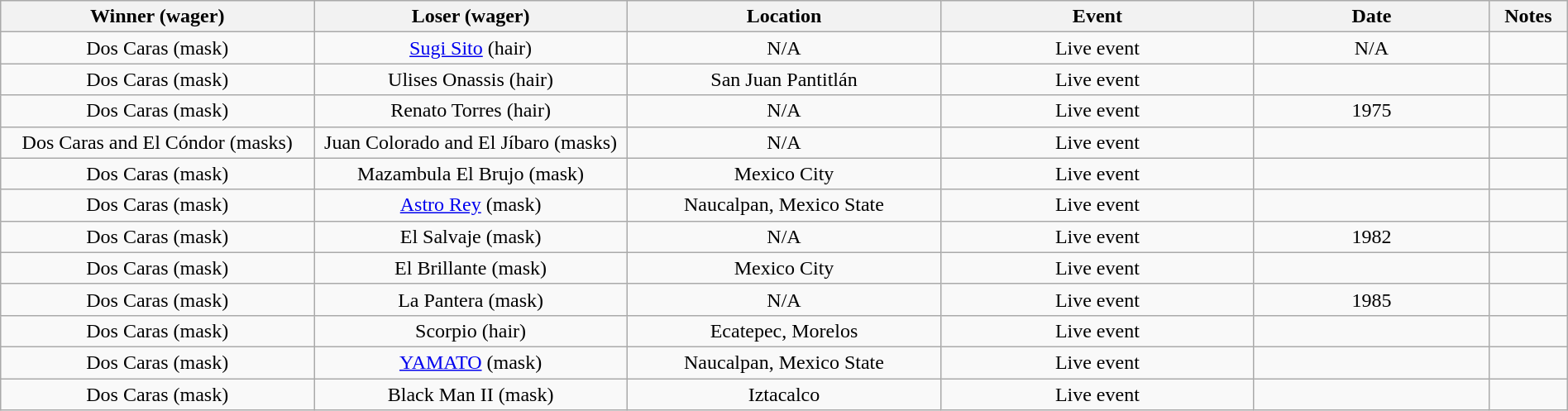<table class="wikitable sortable" width=100%  style="text-align: center">
<tr>
<th width=20% scope="col">Winner (wager)</th>
<th width=20% scope="col">Loser (wager)</th>
<th width=20% scope="col">Location</th>
<th width=20% scope="col">Event</th>
<th width=15% scope="col">Date</th>
<th class="unsortable" width=5% scope="col">Notes</th>
</tr>
<tr>
<td>Dos Caras (mask)</td>
<td><a href='#'>Sugi Sito</a> (hair)</td>
<td>N/A</td>
<td>Live event</td>
<td>N/A</td>
<td></td>
</tr>
<tr>
<td>Dos Caras (mask)</td>
<td>Ulises Onassis (hair)</td>
<td>San Juan Pantitlán</td>
<td>Live event</td>
<td></td>
<td></td>
</tr>
<tr>
<td>Dos Caras (mask)</td>
<td>Renato Torres (hair)</td>
<td>N/A</td>
<td>Live event</td>
<td>1975</td>
<td> </td>
</tr>
<tr>
<td>Dos Caras and El Cóndor (masks)</td>
<td>Juan Colorado and El Jíbaro (masks)</td>
<td>N/A</td>
<td>Live event</td>
<td></td>
<td></td>
</tr>
<tr>
<td>Dos Caras (mask)</td>
<td>Mazambula El Brujo (mask)</td>
<td>Mexico City</td>
<td>Live event</td>
<td></td>
<td> </td>
</tr>
<tr>
<td>Dos Caras (mask)</td>
<td><a href='#'>Astro Rey</a> (mask)</td>
<td>Naucalpan, Mexico State</td>
<td>Live event</td>
<td></td>
<td></td>
</tr>
<tr>
<td>Dos Caras (mask)</td>
<td>El Salvaje (mask)</td>
<td>N/A</td>
<td>Live event</td>
<td>1982</td>
<td></td>
</tr>
<tr>
<td>Dos Caras (mask)</td>
<td>El Brillante (mask)</td>
<td>Mexico City</td>
<td>Live event</td>
<td></td>
<td></td>
</tr>
<tr>
<td>Dos Caras (mask)</td>
<td>La Pantera (mask)</td>
<td>N/A</td>
<td>Live event</td>
<td>1985</td>
<td></td>
</tr>
<tr>
<td>Dos Caras (mask)</td>
<td>Scorpio (hair)</td>
<td>Ecatepec, Morelos</td>
<td>Live event</td>
<td></td>
<td></td>
</tr>
<tr>
<td>Dos Caras (mask)</td>
<td><a href='#'>YAMATO</a> (mask)</td>
<td>Naucalpan, Mexico State</td>
<td>Live event</td>
<td></td>
<td></td>
</tr>
<tr>
<td>Dos Caras (mask)</td>
<td>Black Man II (mask)</td>
<td>Iztacalco</td>
<td>Live event</td>
<td></td>
<td></td>
</tr>
</table>
